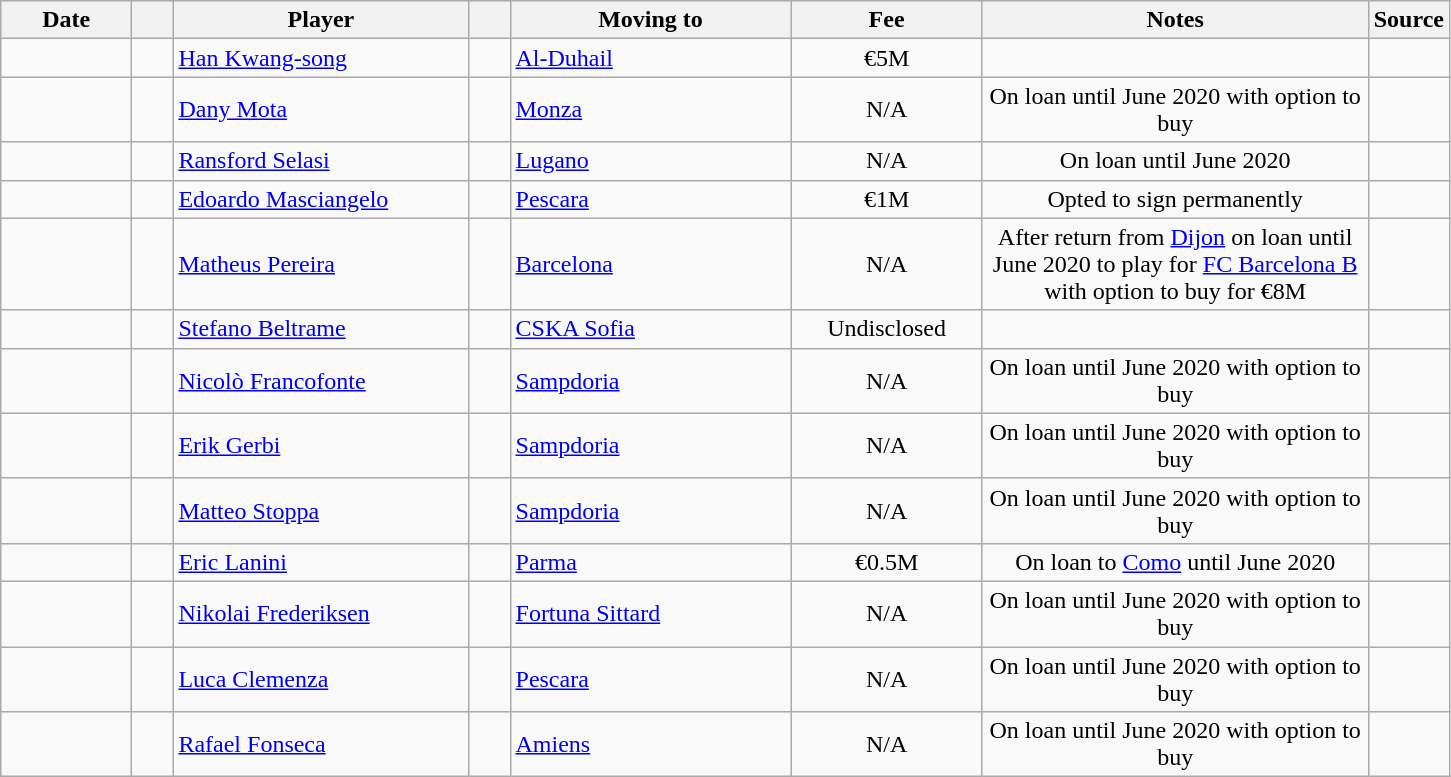<table class="wikitable collapsible collapsed sortable">
<tr>
<th style="width:80px;">Date</th>
<th style="width:20px;"></th>
<th style="width:190px;">Player</th>
<th style="width:20px;"></th>
<th style="width:180px;">Moving to</th>
<th style="width:120px;" class="unsortable">Fee</th>
<th style="width:250px;" class="unsortable">Notes</th>
<th style="width:20px;">Source</th>
</tr>
<tr>
<td></td>
<td align="center"></td>
<td> <a href='#'>Han Kwang-song</a></td>
<td align="center"></td>
<td align=left> <a href='#'>Al-Duhail</a></td>
<td align=center>€5M</td>
<td align=center></td>
<td></td>
</tr>
<tr>
<td></td>
<td align=center></td>
<td> <a href='#'>Dany Mota</a></td>
<td align=center></td>
<td> <a href='#'>Monza</a></td>
<td align=center>N/A</td>
<td align=center>On loan until June 2020 with option to buy</td>
<td></td>
</tr>
<tr>
<td></td>
<td align=center></td>
<td> <a href='#'>Ransford Selasi</a></td>
<td align=center></td>
<td> <a href='#'>Lugano</a></td>
<td align=center>N/A</td>
<td align=center>On loan until June 2020</td>
<td><small></small></td>
</tr>
<tr>
<td></td>
<td align=center></td>
<td> <a href='#'>Edoardo Masciangelo</a></td>
<td align=center></td>
<td> <a href='#'>Pescara</a></td>
<td align=center>€1M</td>
<td align=center>Opted to sign permanently</td>
<td><small></small></td>
</tr>
<tr>
<td></td>
<td align="center"></td>
<td> <a href='#'>Matheus Pereira</a></td>
<td align="center"></td>
<td> <a href='#'>Barcelona</a></td>
<td align="center">N/A</td>
<td align="center">After return from <a href='#'>Dijon</a> on loan until June 2020 to play for <a href='#'>FC Barcelona B</a> with option to buy for €8M</td>
<td><small></small></td>
</tr>
<tr>
<td></td>
<td align="center"></td>
<td> <a href='#'>Stefano Beltrame</a></td>
<td align="center"></td>
<td> <a href='#'>CSKA Sofia</a></td>
<td align="center">Undisclosed</td>
<td align="center"></td>
<td><small></small></td>
</tr>
<tr>
<td></td>
<td align="center"></td>
<td> <a href='#'>Nicolò Francofonte</a></td>
<td align="center"></td>
<td> <a href='#'>Sampdoria</a></td>
<td align="center">N/A</td>
<td align="center">On loan until June 2020 with option to buy</td>
<td></td>
</tr>
<tr>
<td></td>
<td align=center></td>
<td> <a href='#'>Erik Gerbi</a></td>
<td align="center"></td>
<td> <a href='#'>Sampdoria</a></td>
<td align="center">N/A</td>
<td align="center">On loan until June 2020 with option to buy</td>
<td></td>
</tr>
<tr>
<td></td>
<td align=center></td>
<td> <a href='#'>Matteo Stoppa</a></td>
<td align="center"></td>
<td> <a href='#'>Sampdoria</a></td>
<td align="center">N/A</td>
<td align="center">On loan until June 2020 with option to buy</td>
<td></td>
</tr>
<tr>
<td></td>
<td align=center></td>
<td> <a href='#'>Eric Lanini</a></td>
<td align="center"></td>
<td> <a href='#'>Parma</a></td>
<td align="center">€0.5M</td>
<td align="center">On loan to <a href='#'>Como</a> until June 2020</td>
<td><small></small></td>
</tr>
<tr>
<td></td>
<td align=center></td>
<td> <a href='#'>Nikolai Frederiksen</a></td>
<td align="center"></td>
<td> <a href='#'>Fortuna Sittard</a></td>
<td align="center">N/A</td>
<td align="center">On loan until June 2020 with option to buy</td>
<td><small> </small></td>
</tr>
<tr>
<td></td>
<td align="center"></td>
<td> <a href='#'>Luca Clemenza</a></td>
<td align=center></td>
<td> <a href='#'>Pescara</a></td>
<td align=center>N/A</td>
<td align=center>On loan until June 2020 with option to buy</td>
<td><small></small></td>
</tr>
<tr>
<td></td>
<td align=center></td>
<td> <a href='#'>Rafael Fonseca</a></td>
<td align=center></td>
<td> <a href='#'>Amiens</a></td>
<td align=center>N/A</td>
<td align=center>On loan until June 2020 with option to buy</td>
<td></td>
</tr>
</table>
